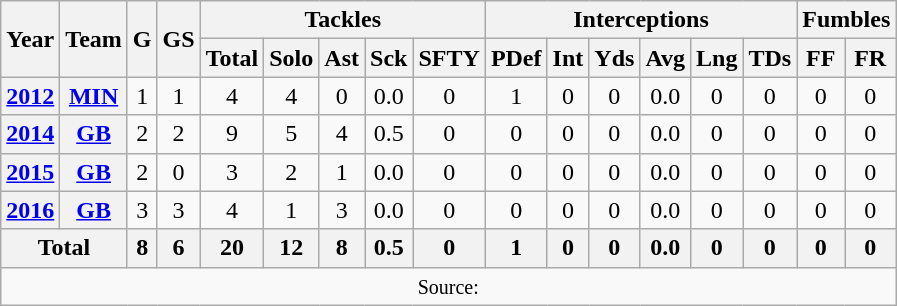<table class="wikitable" style="text-align: center;">
<tr>
<th rowspan=2>Year</th>
<th rowspan=2>Team</th>
<th rowspan=2>G</th>
<th rowspan=2>GS</th>
<th colspan=5>Tackles</th>
<th colspan=6>Interceptions</th>
<th colspan=2>Fumbles</th>
</tr>
<tr>
<th>Total</th>
<th>Solo</th>
<th>Ast</th>
<th>Sck</th>
<th>SFTY</th>
<th>PDef</th>
<th>Int</th>
<th>Yds</th>
<th>Avg</th>
<th>Lng</th>
<th>TDs</th>
<th>FF</th>
<th>FR</th>
</tr>
<tr>
<th><a href='#'>2012</a></th>
<th><a href='#'>MIN</a></th>
<td>1</td>
<td>1</td>
<td>4</td>
<td>4</td>
<td>0</td>
<td>0.0</td>
<td>0</td>
<td>1</td>
<td>0</td>
<td>0</td>
<td>0.0</td>
<td>0</td>
<td>0</td>
<td>0</td>
<td>0</td>
</tr>
<tr>
<th><a href='#'>2014</a></th>
<th><a href='#'>GB</a></th>
<td>2</td>
<td>2</td>
<td>9</td>
<td>5</td>
<td>4</td>
<td>0.5</td>
<td>0</td>
<td>0</td>
<td>0</td>
<td>0</td>
<td>0.0</td>
<td>0</td>
<td>0</td>
<td>0</td>
<td>0</td>
</tr>
<tr>
<th><a href='#'>2015</a></th>
<th><a href='#'>GB</a></th>
<td>2</td>
<td>0</td>
<td>3</td>
<td>2</td>
<td>1</td>
<td>0.0</td>
<td>0</td>
<td>0</td>
<td>0</td>
<td>0</td>
<td>0.0</td>
<td>0</td>
<td>0</td>
<td>0</td>
<td>0</td>
</tr>
<tr>
<th><a href='#'>2016</a></th>
<th><a href='#'>GB</a></th>
<td>3</td>
<td>3</td>
<td>4</td>
<td>1</td>
<td>3</td>
<td>0.0</td>
<td>0</td>
<td>0</td>
<td>0</td>
<td>0</td>
<td>0.0</td>
<td>0</td>
<td>0</td>
<td>0</td>
<td>0</td>
</tr>
<tr>
<th colspan=2>Total</th>
<th>8</th>
<th>6</th>
<th>20</th>
<th>12</th>
<th>8</th>
<th>0.5</th>
<th>0</th>
<th>1</th>
<th>0</th>
<th>0</th>
<th>0.0</th>
<th>0</th>
<th>0</th>
<th>0</th>
<th>0</th>
</tr>
<tr>
<td colspan="17"><small>Source: </small></td>
</tr>
</table>
